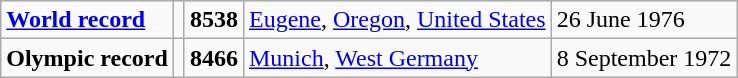<table class="wikitable">
<tr>
<td><strong><a href='#'>World record</a></strong></td>
<td></td>
<td><strong>8538</strong></td>
<td><a href='#'>Eugene</a>, <a href='#'>Oregon</a>, <a href='#'>United States</a></td>
<td>26 June 1976</td>
</tr>
<tr>
<td><strong>Olympic record</strong></td>
<td></td>
<td><strong>8466</strong></td>
<td><a href='#'>Munich</a>, <a href='#'>West Germany</a></td>
<td>8 September 1972</td>
</tr>
</table>
